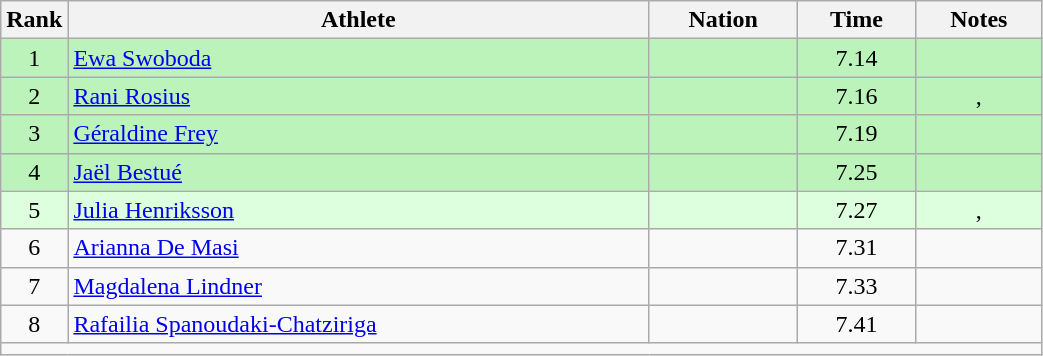<table class="wikitable sortable" style="text-align:center;width: 55%;">
<tr>
<th scope="col" style="width: 10px;">Rank</th>
<th scope="col">Athlete</th>
<th scope="col">Nation</th>
<th scope="col">Time</th>
<th scope="col">Notes</th>
</tr>
<tr bgcolor=bbf3bb>
<td>1</td>
<td align=left><a href='#'>Ewa Swoboda</a></td>
<td align=left></td>
<td>7.14</td>
<td></td>
</tr>
<tr bgcolor=bbf3bb>
<td>2</td>
<td align=left><a href='#'>Rani Rosius</a></td>
<td align=left></td>
<td>7.16</td>
<td>, </td>
</tr>
<tr bgcolor=bbf3bb>
<td>3</td>
<td align=left><a href='#'>Géraldine Frey</a></td>
<td align=left></td>
<td>7.19</td>
<td></td>
</tr>
<tr bgcolor=bbf3bb>
<td>4</td>
<td align=left><a href='#'>Jaël Bestué</a></td>
<td align=left></td>
<td>7.25</td>
<td></td>
</tr>
<tr bgcolor=ddffdd>
<td>5</td>
<td align=left><a href='#'>Julia Henriksson</a></td>
<td align=left></td>
<td>7.27</td>
<td>, </td>
</tr>
<tr>
<td>6</td>
<td align=left><a href='#'>Arianna De Masi</a></td>
<td align=left></td>
<td>7.31</td>
<td></td>
</tr>
<tr>
<td>7</td>
<td align=left><a href='#'>Magdalena Lindner</a></td>
<td align=left></td>
<td>7.33</td>
<td></td>
</tr>
<tr>
<td>8</td>
<td align=left><a href='#'>Rafailia Spanoudaki-Chatziriga</a></td>
<td align=left></td>
<td>7.41</td>
<td></td>
</tr>
<tr class="sortbottom">
<td colspan="5"></td>
</tr>
</table>
